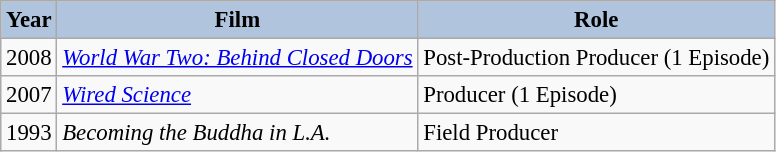<table class="wikitable" style="font-size:95%;">
<tr>
<th style="background:#B0C4DE;">Year</th>
<th style="background:#B0C4DE;">Film</th>
<th style="background:#B0C4DE;">Role</th>
</tr>
<tr>
<td>2008</td>
<td><em><a href='#'>World War Two: Behind Closed Doors</a></em></td>
<td>Post-Production Producer (1 Episode)</td>
</tr>
<tr>
<td>2007</td>
<td><em><a href='#'>Wired Science</a></em></td>
<td>Producer (1 Episode)</td>
</tr>
<tr>
<td>1993</td>
<td><em>Becoming the Buddha in L.A.</em></td>
<td>Field Producer</td>
</tr>
</table>
